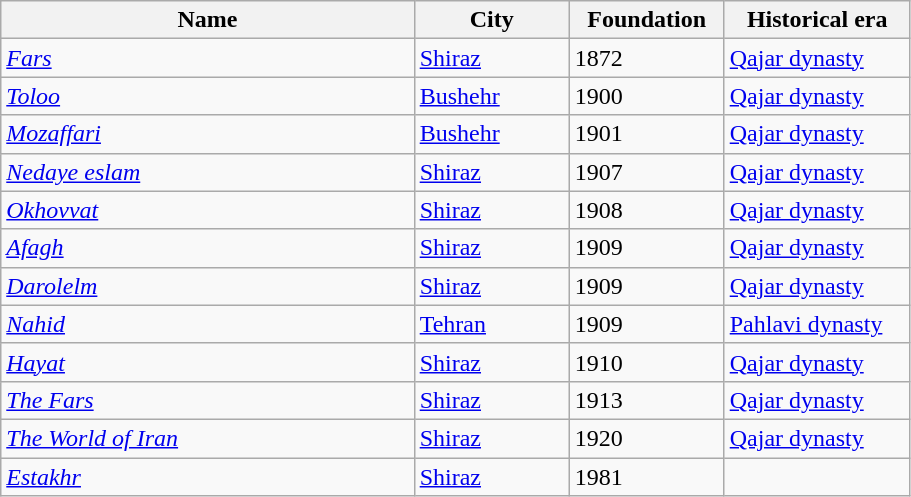<table class="wikitable sortable">
<tr>
<th width="40%">Name</th>
<th width="15%">City</th>
<th width="15%">Foundation</th>
<th width="18%">Historical era</th>
</tr>
<tr>
<td><em><a href='#'>Fars</a></em></td>
<td><a href='#'>Shiraz</a></td>
<td>1872</td>
<td><a href='#'>Qajar dynasty</a></td>
</tr>
<tr>
<td><em><a href='#'>Toloo</a></em></td>
<td><a href='#'>Bushehr</a></td>
<td>1900</td>
<td><a href='#'>Qajar dynasty</a></td>
</tr>
<tr>
<td><em><a href='#'>Mozaffari</a></em></td>
<td><a href='#'>Bushehr</a></td>
<td>1901</td>
<td><a href='#'>Qajar dynasty</a></td>
</tr>
<tr>
<td><em><a href='#'>Nedaye eslam</a></em></td>
<td><a href='#'>Shiraz</a></td>
<td>1907</td>
<td><a href='#'>Qajar dynasty</a></td>
</tr>
<tr>
<td><em><a href='#'>Okhovvat</a></em></td>
<td><a href='#'>Shiraz</a></td>
<td>1908</td>
<td><a href='#'>Qajar dynasty</a></td>
</tr>
<tr>
<td><em><a href='#'>Afagh</a></em></td>
<td><a href='#'>Shiraz</a></td>
<td>1909</td>
<td><a href='#'>Qajar dynasty</a></td>
</tr>
<tr>
<td><em><a href='#'>Darolelm</a></em></td>
<td><a href='#'>Shiraz</a></td>
<td>1909</td>
<td><a href='#'>Qajar dynasty</a></td>
</tr>
<tr>
<td><em><a href='#'>Nahid</a></em></td>
<td><a href='#'>Tehran</a></td>
<td>1909</td>
<td><a href='#'>Pahlavi dynasty</a></td>
</tr>
<tr>
<td><em><a href='#'>Hayat</a></em></td>
<td><a href='#'>Shiraz</a></td>
<td>1910</td>
<td><a href='#'>Qajar dynasty</a></td>
</tr>
<tr>
<td><em><a href='#'>The Fars</a></em></td>
<td><a href='#'>Shiraz</a></td>
<td>1913</td>
<td><a href='#'>Qajar dynasty</a></td>
</tr>
<tr>
<td><em><a href='#'>The World of Iran</a></em></td>
<td><a href='#'>Shiraz</a></td>
<td>1920</td>
<td><a href='#'>Qajar dynasty</a></td>
</tr>
<tr>
<td><em><a href='#'>Estakhr</a></em></td>
<td><a href='#'>Shiraz</a></td>
<td>1981</td>
<td></td>
</tr>
</table>
